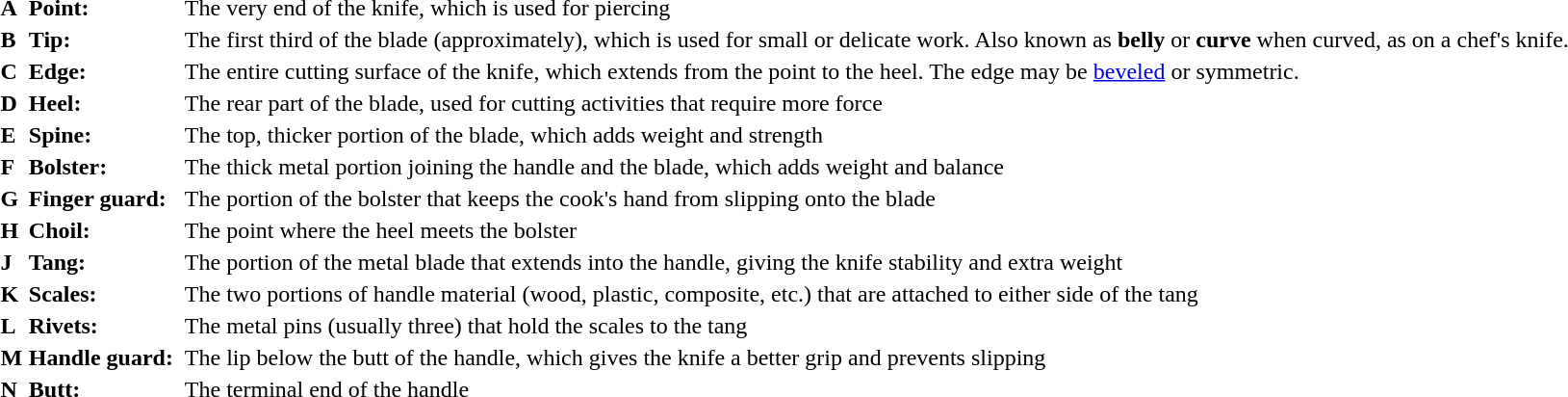<table>
<tr>
<td valign=top><strong>A</strong> </td>
<td valign=top><strong>Point:</strong></td>
<td valign=top>The very end of the knife, which is used for piercing</td>
</tr>
<tr>
<td valign=top><strong>B</strong></td>
<td valign=top><strong>Tip:</strong></td>
<td valign=top>The first third of the blade (approximately), which is used for small or delicate work. Also known as <strong>belly</strong> or <strong>curve</strong> when curved, as on a chef's knife.</td>
</tr>
<tr>
<td valign=top><strong>C</strong></td>
<td valign=top><strong>Edge:</strong></td>
<td valign=top>The entire cutting surface of the knife, which extends from the point to the heel. The edge may be <a href='#'>beveled</a> or symmetric.</td>
</tr>
<tr>
<td valign=top><strong>D</strong></td>
<td valign=top><strong>Heel:</strong></td>
<td valign=top>The rear part of the blade, used for cutting activities that require more force</td>
</tr>
<tr>
<td valign=top><strong>E</strong></td>
<td valign=top><strong>Spine:</strong></td>
<td valign=top>The top, thicker portion of the blade, which adds weight and strength</td>
</tr>
<tr>
<td valign=top><strong>F</strong></td>
<td valign=top><strong>Bolster:</strong></td>
<td valign=top>The thick metal portion joining the handle and the blade, which adds weight and balance</td>
</tr>
<tr>
<td valign=top><strong>G</strong></td>
<td valign=top><strong>Finger guard:</strong></td>
<td valign=top>The portion of the bolster that keeps the cook's hand from slipping onto the blade</td>
</tr>
<tr>
<td valign=top><strong>H</strong></td>
<td valign=top><strong>Choil:</strong></td>
<td valign=top>The point where the heel meets the bolster</td>
</tr>
<tr>
<td valign=top><strong>J</strong></td>
<td valign=top><strong>Tang:</strong></td>
<td valign=top>The portion of the metal blade that extends into the handle, giving the knife stability and extra weight</td>
</tr>
<tr>
<td valign=top><strong>K</strong></td>
<td valign=top><strong>Scales:</strong></td>
<td valign=top>The two portions of handle material (wood, plastic, composite, etc.) that are attached to either side of the tang</td>
</tr>
<tr>
<td valign=top><strong>L</strong></td>
<td valign=top><strong>Rivets:</strong></td>
<td valign=top>The metal pins (usually three) that hold the scales to the tang</td>
</tr>
<tr>
<td valign=top><strong>M</strong></td>
<td valign=top><strong>Handle guard: </strong></td>
<td valign=top>The lip below the butt of the handle, which gives the knife a better grip and prevents slipping</td>
</tr>
<tr>
<td valign=top><strong>N</strong></td>
<td valign=top><strong>Butt:</strong></td>
<td valign=top>The terminal end of the handle</td>
</tr>
</table>
